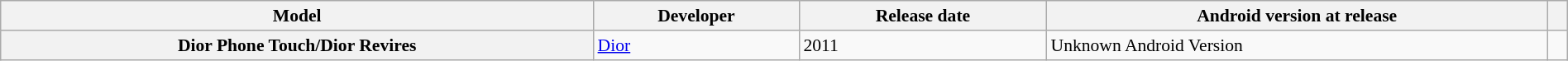<table class="wikitable sortable plainrowheaders" style="width:100%; font-size:90%;">
<tr>
<th scope="col">Model</th>
<th scope="col">Developer</th>
<th scope="col">Release date</th>
<th scope="col">Android version at release</th>
<th scope="col" class="unsortable"></th>
</tr>
<tr>
<th scope="row">Dior Phone Touch/Dior Revires</th>
<td><a href='#'>Dior</a></td>
<td>2011</td>
<td>Unknown Android Version</td>
<td></td>
</tr>
</table>
